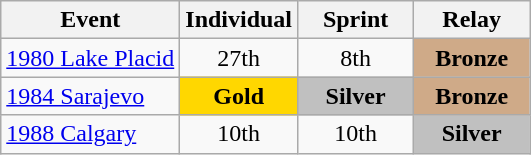<table class="wikitable" style="text-align: center;">
<tr ">
<th>Event</th>
<th style="width:70px;">Individual</th>
<th style="width:70px;">Sprint</th>
<th style="width:70px;">Relay</th>
</tr>
<tr>
<td align=left> <a href='#'>1980 Lake Placid</a></td>
<td>27th</td>
<td>8th</td>
<td style="background:#cfaa88;"><strong>Bronze</strong></td>
</tr>
<tr>
<td align=left> <a href='#'>1984 Sarajevo</a></td>
<td style="background:gold;"><strong>Gold</strong></td>
<td style="background:silver;"><strong>Silver</strong></td>
<td style="background:#cfaa88;"><strong>Bronze</strong></td>
</tr>
<tr>
<td align=left> <a href='#'>1988 Calgary</a></td>
<td>10th</td>
<td>10th</td>
<td style="background:silver;"><strong>Silver</strong></td>
</tr>
</table>
